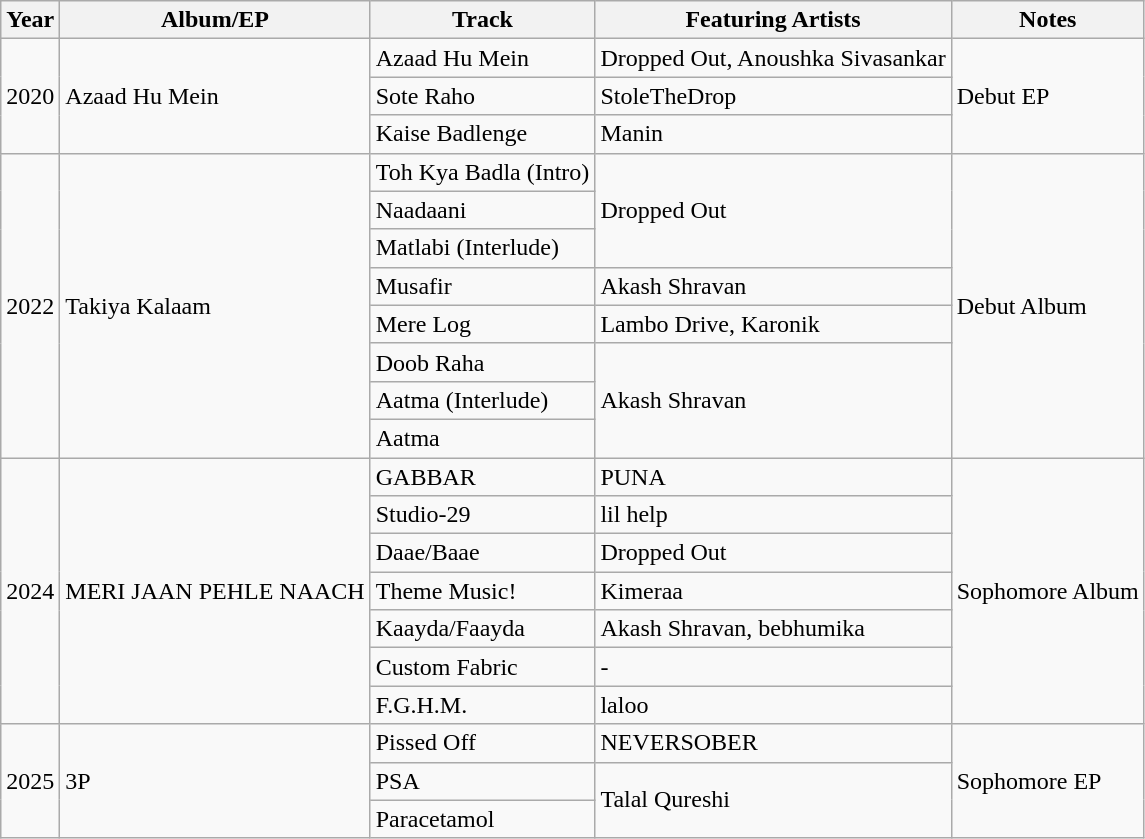<table class="wikitable">
<tr>
<th>Year</th>
<th>Album/EP</th>
<th>Track</th>
<th>Featuring Artists</th>
<th>Notes</th>
</tr>
<tr>
<td rowspan="3">2020</td>
<td rowspan="3">Azaad Hu Mein</td>
<td>Azaad Hu Mein</td>
<td>Dropped Out, Anoushka Sivasankar</td>
<td rowspan="3">Debut EP</td>
</tr>
<tr>
<td>Sote Raho</td>
<td>StoleTheDrop</td>
</tr>
<tr>
<td>Kaise Badlenge</td>
<td>Manin</td>
</tr>
<tr>
<td rowspan="8">2022</td>
<td rowspan="8">Takiya Kalaam</td>
<td>Toh Kya Badla (Intro)</td>
<td rowspan="3">Dropped Out</td>
<td rowspan="8">Debut Album</td>
</tr>
<tr>
<td>Naadaani</td>
</tr>
<tr>
<td>Matlabi (Interlude)</td>
</tr>
<tr>
<td>Musafir</td>
<td>Akash Shravan</td>
</tr>
<tr>
<td>Mere Log</td>
<td>Lambo Drive, Karonik</td>
</tr>
<tr>
<td>Doob Raha</td>
<td rowspan="3">Akash Shravan</td>
</tr>
<tr>
<td>Aatma (Interlude)</td>
</tr>
<tr>
<td>Aatma</td>
</tr>
<tr>
<td rowspan="7">2024</td>
<td rowspan="7">MERI JAAN PEHLE NAACH</td>
<td>GABBAR</td>
<td>PUNA</td>
<td rowspan="7">Sophomore Album</td>
</tr>
<tr>
<td>Studio-29</td>
<td>lil help</td>
</tr>
<tr>
<td>Daae/Baae</td>
<td>Dropped Out</td>
</tr>
<tr>
<td>Theme Music!</td>
<td>Kimeraa</td>
</tr>
<tr>
<td>Kaayda/Faayda</td>
<td>Akash Shravan, bebhumika</td>
</tr>
<tr>
<td>Custom Fabric</td>
<td>-</td>
</tr>
<tr>
<td>F.G.H.M.</td>
<td>laloo</td>
</tr>
<tr>
<td rowspan="3">2025</td>
<td rowspan="3">3P</td>
<td>Pissed Off</td>
<td>NEVERSOBER</td>
<td rowspan="3">Sophomore EP</td>
</tr>
<tr>
<td>PSA</td>
<td rowspan="2">Talal Qureshi</td>
</tr>
<tr>
<td>Paracetamol</td>
</tr>
</table>
